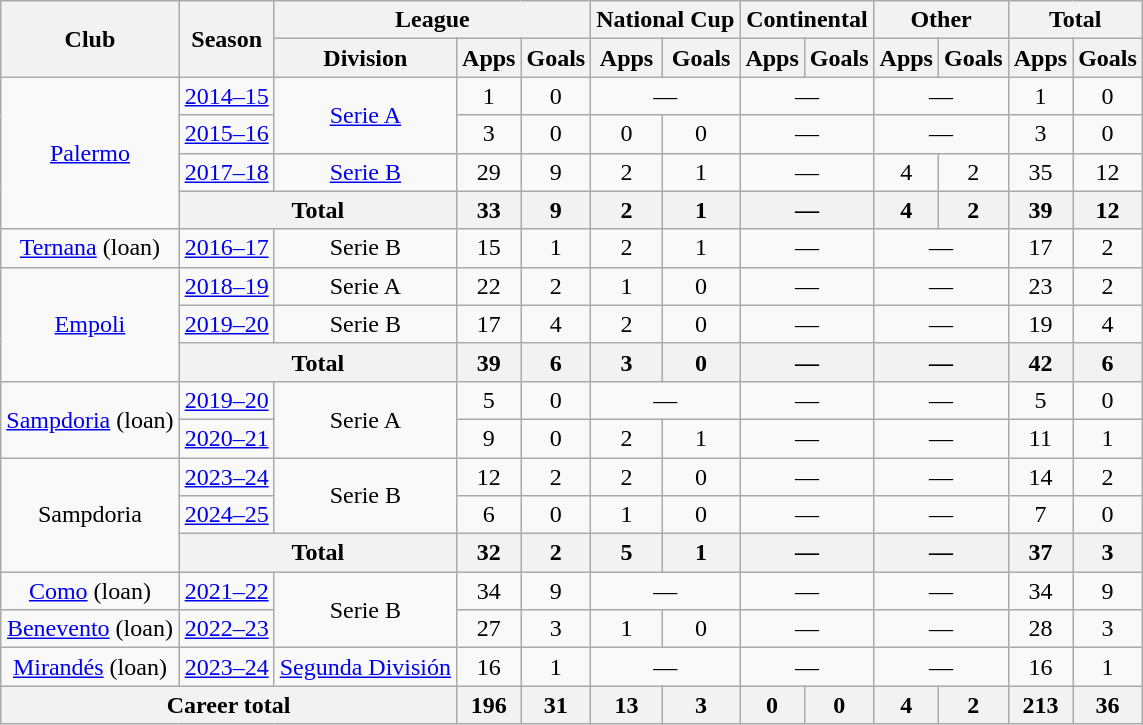<table class="wikitable" style="text-align: center">
<tr>
<th rowspan="2">Club</th>
<th rowspan="2">Season</th>
<th colspan="3">League</th>
<th colspan="2">National Cup</th>
<th colspan="2">Continental</th>
<th colspan="2">Other</th>
<th colspan="2">Total</th>
</tr>
<tr>
<th>Division</th>
<th>Apps</th>
<th>Goals</th>
<th>Apps</th>
<th>Goals</th>
<th>Apps</th>
<th>Goals</th>
<th>Apps</th>
<th>Goals</th>
<th>Apps</th>
<th>Goals</th>
</tr>
<tr>
<td rowspan="4"><a href='#'>Palermo</a></td>
<td><a href='#'>2014–15</a></td>
<td rowspan="2"><a href='#'>Serie A</a></td>
<td>1</td>
<td>0</td>
<td colspan="2">—</td>
<td colspan="2">—</td>
<td colspan="2">—</td>
<td>1</td>
<td>0</td>
</tr>
<tr>
<td><a href='#'>2015–16</a></td>
<td>3</td>
<td>0</td>
<td>0</td>
<td>0</td>
<td colspan="2">—</td>
<td colspan="2">—</td>
<td>3</td>
<td>0</td>
</tr>
<tr>
<td><a href='#'>2017–18</a></td>
<td><a href='#'>Serie B</a></td>
<td>29</td>
<td>9</td>
<td>2</td>
<td>1</td>
<td colspan="2">—</td>
<td>4</td>
<td>2</td>
<td>35</td>
<td>12</td>
</tr>
<tr>
<th colspan="2">Total</th>
<th>33</th>
<th>9</th>
<th>2</th>
<th>1</th>
<th colspan="2">—</th>
<th>4</th>
<th>2</th>
<th>39</th>
<th>12</th>
</tr>
<tr>
<td><a href='#'>Ternana</a> (loan)</td>
<td><a href='#'>2016–17</a></td>
<td>Serie B</td>
<td>15</td>
<td>1</td>
<td>2</td>
<td>1</td>
<td colspan="2">—</td>
<td colspan="2">—</td>
<td>17</td>
<td>2</td>
</tr>
<tr>
<td rowspan="3"><a href='#'>Empoli</a></td>
<td><a href='#'>2018–19</a></td>
<td>Serie A</td>
<td>22</td>
<td>2</td>
<td>1</td>
<td>0</td>
<td colspan="2">—</td>
<td colspan="2">—</td>
<td>23</td>
<td>2</td>
</tr>
<tr>
<td><a href='#'>2019–20</a></td>
<td>Serie B</td>
<td>17</td>
<td>4</td>
<td>2</td>
<td>0</td>
<td colspan="2">—</td>
<td colspan="2">—</td>
<td>19</td>
<td>4</td>
</tr>
<tr>
<th colspan="2">Total</th>
<th>39</th>
<th>6</th>
<th>3</th>
<th>0</th>
<th colspan="2">—</th>
<th colspan="2">—</th>
<th>42</th>
<th>6</th>
</tr>
<tr>
<td rowspan="2"><a href='#'>Sampdoria</a> (loan)</td>
<td><a href='#'>2019–20</a></td>
<td rowspan="2">Serie A</td>
<td>5</td>
<td>0</td>
<td colspan="2">—</td>
<td colspan="2">—</td>
<td colspan="2">—</td>
<td>5</td>
<td>0</td>
</tr>
<tr>
<td><a href='#'>2020–21</a></td>
<td>9</td>
<td>0</td>
<td>2</td>
<td>1</td>
<td colspan="2">—</td>
<td colspan="2">—</td>
<td>11</td>
<td>1</td>
</tr>
<tr>
<td rowspan="3">Sampdoria</td>
<td><a href='#'>2023–24</a></td>
<td rowspan="2">Serie B</td>
<td>12</td>
<td>2</td>
<td>2</td>
<td>0</td>
<td colspan="2">—</td>
<td colspan="2">—</td>
<td>14</td>
<td>2</td>
</tr>
<tr>
<td><a href='#'>2024–25</a></td>
<td>6</td>
<td>0</td>
<td>1</td>
<td>0</td>
<td colspan="2">—</td>
<td colspan="2">—</td>
<td>7</td>
<td>0</td>
</tr>
<tr>
<th colspan="2">Total</th>
<th>32</th>
<th>2</th>
<th>5</th>
<th>1</th>
<th colspan="2">—</th>
<th colspan="2">—</th>
<th>37</th>
<th>3</th>
</tr>
<tr>
<td><a href='#'>Como</a> (loan)</td>
<td><a href='#'>2021–22</a></td>
<td rowspan="2">Serie B</td>
<td>34</td>
<td>9</td>
<td colspan="2">—</td>
<td colspan="2">—</td>
<td colspan="2">—</td>
<td>34</td>
<td>9</td>
</tr>
<tr>
<td><a href='#'>Benevento</a> (loan)</td>
<td><a href='#'>2022–23</a></td>
<td>27</td>
<td>3</td>
<td>1</td>
<td>0</td>
<td colspan="2">—</td>
<td colspan="2">—</td>
<td>28</td>
<td>3</td>
</tr>
<tr>
<td><a href='#'>Mirandés</a> (loan)</td>
<td><a href='#'>2023–24</a></td>
<td><a href='#'>Segunda División</a></td>
<td>16</td>
<td>1</td>
<td colspan="2">—</td>
<td colspan="2">—</td>
<td colspan="2">—</td>
<td>16</td>
<td>1</td>
</tr>
<tr>
<th colspan="3">Career total</th>
<th>196</th>
<th>31</th>
<th>13</th>
<th>3</th>
<th>0</th>
<th>0</th>
<th>4</th>
<th>2</th>
<th>213</th>
<th>36</th>
</tr>
</table>
